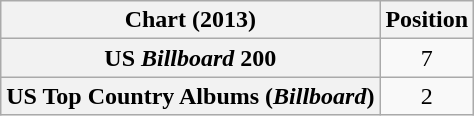<table class="wikitable sortable plainrowheaders" style="text-align:center">
<tr>
<th scope="col">Chart (2013)</th>
<th scope="col">Position</th>
</tr>
<tr>
<th scope="row">US <em>Billboard</em> 200</th>
<td>7</td>
</tr>
<tr>
<th scope="row">US Top Country Albums (<em>Billboard</em>)</th>
<td style="text-align:center;">2</td>
</tr>
</table>
